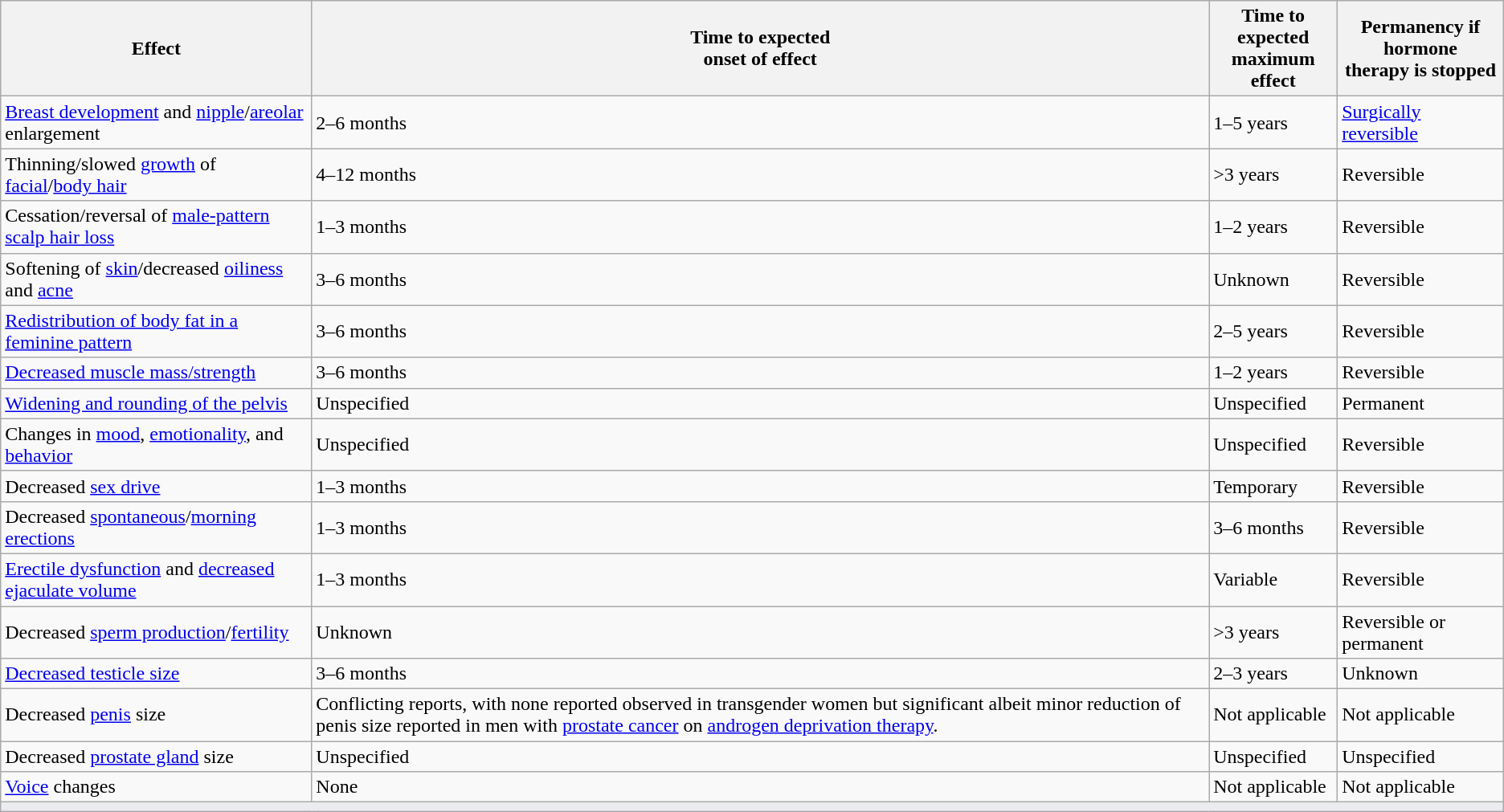<table class="wikitable sortable">
<tr>
<th>Effect</th>
<th>Time to expected<br>onset of effect</th>
<th>Time to expected<br>maximum effect</th>
<th>Permanency if hormone<br>therapy is stopped</th>
</tr>
<tr>
<td><a href='#'>Breast development</a> and <a href='#'>nipple</a>/<a href='#'>areolar</a> enlargement</td>
<td>2–6 months</td>
<td>1–5 years</td>
<td><a href='#'>Surgically reversible</a></td>
</tr>
<tr>
<td>Thinning/slowed <a href='#'>growth</a> of <a href='#'>facial</a>/<a href='#'>body hair</a></td>
<td>4–12 months</td>
<td>>3 years</td>
<td>Reversible</td>
</tr>
<tr>
<td>Cessation/reversal of <a href='#'>male-pattern scalp hair loss</a></td>
<td>1–3 months</td>
<td>1–2 years</td>
<td>Reversible</td>
</tr>
<tr>
<td>Softening of <a href='#'>skin</a>/decreased <a href='#'>oiliness</a> and <a href='#'>acne</a></td>
<td>3–6 months</td>
<td>Unknown</td>
<td>Reversible</td>
</tr>
<tr>
<td><a href='#'>Redistribution of body fat in a feminine pattern</a></td>
<td>3–6 months</td>
<td>2–5 years</td>
<td>Reversible</td>
</tr>
<tr>
<td><a href='#'>Decreased muscle mass/strength</a></td>
<td>3–6 months</td>
<td>1–2 years</td>
<td>Reversible</td>
</tr>
<tr>
<td><a href='#'>Widening and rounding of the pelvis</a></td>
<td>Unspecified</td>
<td>Unspecified</td>
<td>Permanent</td>
</tr>
<tr>
<td>Changes in <a href='#'>mood</a>, <a href='#'>emotionality</a>, and <a href='#'>behavior</a></td>
<td>Unspecified</td>
<td>Unspecified</td>
<td>Reversible</td>
</tr>
<tr>
<td>Decreased <a href='#'>sex drive</a></td>
<td>1–3 months</td>
<td>Temporary</td>
<td>Reversible</td>
</tr>
<tr>
<td>Decreased <a href='#'>spontaneous</a>/<a href='#'>morning erections</a></td>
<td>1–3 months</td>
<td>3–6 months</td>
<td>Reversible</td>
</tr>
<tr>
<td><a href='#'>Erectile dysfunction</a> and <a href='#'>decreased ejaculate volume</a></td>
<td>1–3 months</td>
<td>Variable</td>
<td>Reversible</td>
</tr>
<tr>
<td>Decreased <a href='#'>sperm production</a>/<a href='#'>fertility</a></td>
<td>Unknown</td>
<td>>3 years</td>
<td>Reversible or permanent</td>
</tr>
<tr>
<td><a href='#'>Decreased testicle size</a></td>
<td>3–6 months</td>
<td>2–3 years</td>
<td>Unknown</td>
</tr>
<tr>
<td>Decreased <a href='#'>penis</a> size</td>
<td>Conflicting reports, with none reported observed in transgender women but significant albeit minor reduction of penis size reported in men with <a href='#'>prostate cancer</a> on <a href='#'>androgen deprivation therapy</a>.</td>
<td>Not applicable</td>
<td>Not applicable</td>
</tr>
<tr>
<td>Decreased <a href='#'>prostate gland</a> size</td>
<td>Unspecified</td>
<td>Unspecified</td>
<td>Unspecified</td>
</tr>
<tr>
<td><a href='#'>Voice</a> changes</td>
<td>None</td>
<td>Not applicable</td>
<td>Not applicable</td>
</tr>
<tr class="sortbottom">
<td colspan="4" style="width: 1px; background-color:#eaecf0; text-align: center;"></td>
</tr>
</table>
